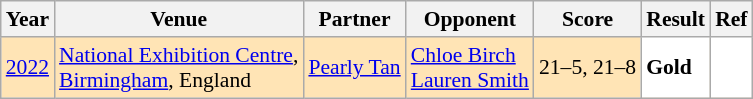<table class="sortable wikitable" style="font-size: 90%;">
<tr>
<th>Year</th>
<th>Venue</th>
<th>Partner</th>
<th>Opponent</th>
<th>Score</th>
<th>Result</th>
<th>Ref</th>
</tr>
<tr style="background:#FFE4B5">
<td align="center"><a href='#'>2022</a></td>
<td align="left"><a href='#'>National Exhibition Centre</a>,<br><a href='#'>Birmingham</a>, England</td>
<td align="left"> <a href='#'>Pearly Tan</a></td>
<td align="left"> <a href='#'>Chloe Birch</a><br> <a href='#'>Lauren Smith</a></td>
<td align="left">21–5, 21–8</td>
<td style="text-align:left; background:white"> <strong>Gold</strong></td>
<td style="text-align:center; background:white"></td>
</tr>
</table>
